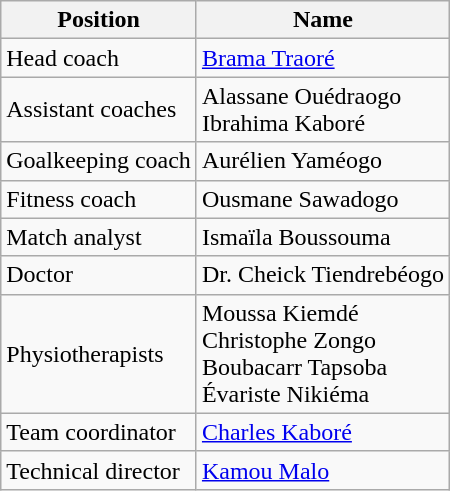<table class="wikitable">
<tr>
<th>Position</th>
<th>Name</th>
</tr>
<tr>
<td>Head coach</td>
<td> <a href='#'>Brama Traoré</a></td>
</tr>
<tr>
<td>Assistant coaches</td>
<td> Alassane Ouédraogo<br> Ibrahima Kaboré</td>
</tr>
<tr>
<td>Goalkeeping coach</td>
<td> Aurélien Yaméogo</td>
</tr>
<tr>
<td>Fitness coach</td>
<td> Ousmane Sawadogo</td>
</tr>
<tr>
<td>Match analyst</td>
<td> Ismaïla Boussouma</td>
</tr>
<tr>
<td>Doctor</td>
<td> Dr. Cheick Tiendrebéogo</td>
</tr>
<tr>
<td>Physiotherapists</td>
<td> Moussa Kiemdé<br> Christophe Zongo<br> Boubacarr Tapsoba<br> Évariste Nikiéma</td>
</tr>
<tr>
<td>Team coordinator</td>
<td> <a href='#'>Charles Kaboré</a></td>
</tr>
<tr>
<td>Technical director</td>
<td> <a href='#'>Kamou Malo</a></td>
</tr>
</table>
